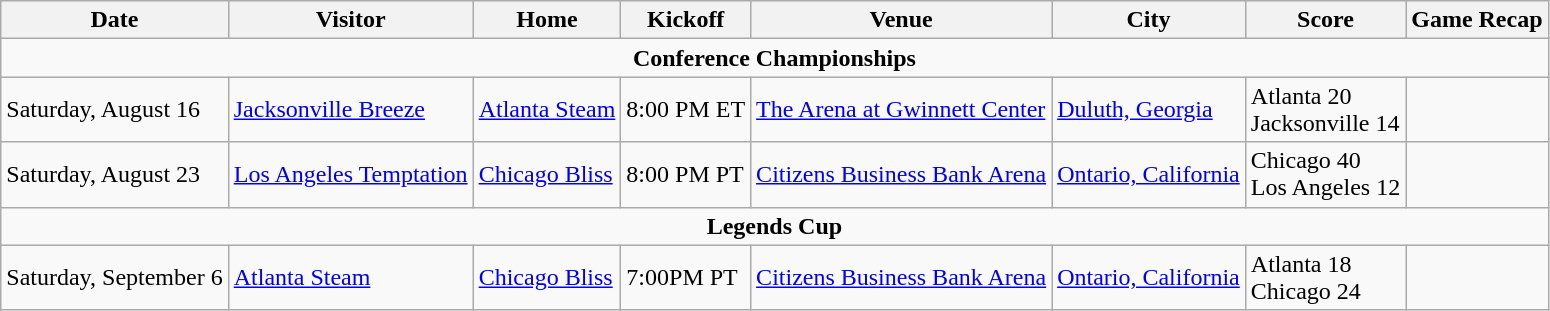<table class="wikitable">
<tr>
<th>Date</th>
<th>Visitor</th>
<th>Home</th>
<th>Kickoff</th>
<th>Venue</th>
<th>City</th>
<th>Score</th>
<th>Game Recap</th>
</tr>
<tr>
<td colspan=8 style="text-align:center;"><strong>Conference Championships</strong></td>
</tr>
<tr>
<td>Saturday, August 16</td>
<td><a href='#'>Jacksonville Breeze</a></td>
<td><a href='#'>Atlanta Steam</a></td>
<td>8:00 PM ET</td>
<td><a href='#'>The Arena at Gwinnett Center</a></td>
<td><a href='#'>Duluth, Georgia</a></td>
<td>Atlanta 20<br>Jacksonville 14</td>
<td></td>
</tr>
<tr>
<td>Saturday, August 23</td>
<td><a href='#'>Los Angeles Temptation</a></td>
<td><a href='#'>Chicago Bliss</a></td>
<td>8:00 PM PT</td>
<td><a href='#'>Citizens Business Bank Arena</a></td>
<td><a href='#'>Ontario, California</a></td>
<td>Chicago 40<br>Los Angeles 12</td>
<td></td>
</tr>
<tr>
<td colspan=8 style="text-align:center;"><strong>Legends Cup</strong></td>
</tr>
<tr>
<td>Saturday, September 6</td>
<td><a href='#'>Atlanta Steam</a></td>
<td><a href='#'>Chicago Bliss</a></td>
<td>7:00PM PT</td>
<td><a href='#'>Citizens Business Bank Arena</a></td>
<td><a href='#'>Ontario, California</a></td>
<td>Atlanta 18<br>Chicago 24</td>
<td></td>
</tr>
</table>
